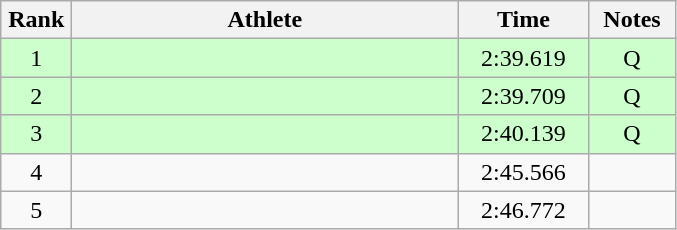<table class=wikitable style="text-align:center">
<tr>
<th width=40>Rank</th>
<th width=250>Athlete</th>
<th width=80>Time</th>
<th width=50>Notes</th>
</tr>
<tr bgcolor="ccffcc">
<td>1</td>
<td align=left></td>
<td>2:39.619</td>
<td>Q</td>
</tr>
<tr bgcolor="ccffcc">
<td>2</td>
<td align=left></td>
<td>2:39.709</td>
<td>Q</td>
</tr>
<tr bgcolor="ccffcc">
<td>3</td>
<td align=left></td>
<td>2:40.139</td>
<td>Q</td>
</tr>
<tr>
<td>4</td>
<td align=left></td>
<td>2:45.566</td>
<td></td>
</tr>
<tr>
<td>5</td>
<td align=left></td>
<td>2:46.772</td>
<td></td>
</tr>
</table>
